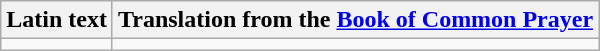<table class="wikitable">
<tr>
<th>Latin text</th>
<th>Translation from the <a href='#'>Book of Common Prayer</a></th>
</tr>
<tr valign="top">
<td valign="top"></td>
<td></td>
</tr>
</table>
